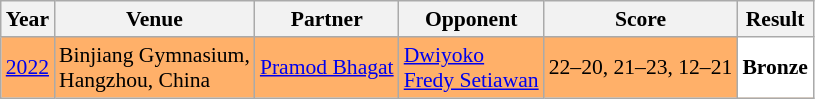<table class="sortable wikitable" style="font-size: 90%;">
<tr>
<th>Year</th>
<th>Venue</th>
<th>Partner</th>
<th>Opponent</th>
<th>Score</th>
<th>Result</th>
</tr>
<tr style="background:#FFB069">
<td align="center"><a href='#'>2022</a></td>
<td align="left">Binjiang Gymnasium,<br>Hangzhou, China</td>
<td align="left"> <a href='#'>Pramod Bhagat</a></td>
<td align="left"> <a href='#'>Dwiyoko</a><br> <a href='#'>Fredy Setiawan</a></td>
<td align="left">22–20, 21–23, 12–21</td>
<td style="text-align:left; background:white"> <strong>Bronze</strong></td>
</tr>
</table>
